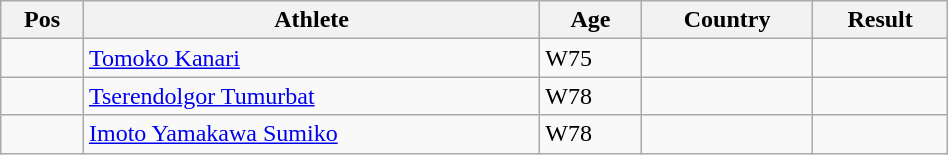<table class="wikitable"  style="text-align:center; width:50%;">
<tr>
<th>Pos</th>
<th>Athlete</th>
<th>Age</th>
<th>Country</th>
<th>Result</th>
</tr>
<tr>
<td align=center></td>
<td align=left><a href='#'>Tomoko Kanari</a></td>
<td align=left>W75</td>
<td align=left></td>
<td></td>
</tr>
<tr>
<td align=center></td>
<td align=left><a href='#'>Tserendolgor Tumurbat</a></td>
<td align=left>W78</td>
<td align=left></td>
<td></td>
</tr>
<tr>
<td align=center></td>
<td align=left><a href='#'>Imoto Yamakawa Sumiko</a></td>
<td align=left>W78</td>
<td align=left></td>
<td></td>
</tr>
</table>
